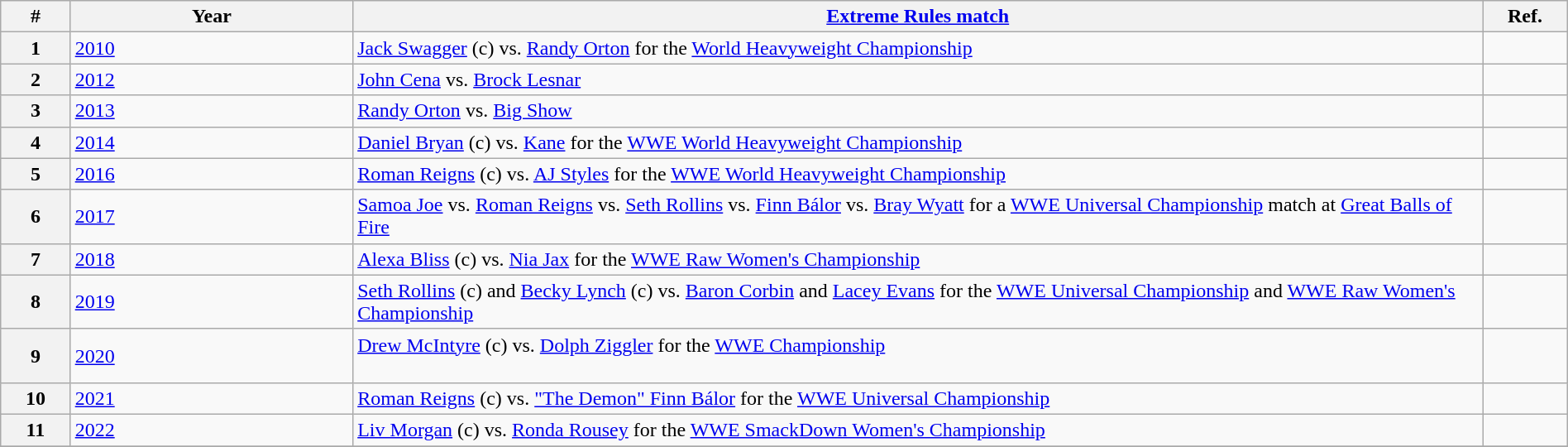<table class="wikitable" width="100%">
<tr>
<th width="1%">#</th>
<th width="5%">Year</th>
<th width="20%"><a href='#'>Extreme Rules match</a></th>
<th width="1%">Ref.</th>
</tr>
<tr>
<th>1</th>
<td><a href='#'>2010</a></td>
<td><a href='#'>Jack Swagger</a> (c) vs. <a href='#'>Randy Orton</a> for the <a href='#'>World Heavyweight Championship</a></td>
<td></td>
</tr>
<tr>
<th>2</th>
<td><a href='#'>2012</a></td>
<td><a href='#'>John Cena</a> vs. <a href='#'>Brock Lesnar</a></td>
<td></td>
</tr>
<tr>
<th>3</th>
<td><a href='#'>2013</a></td>
<td><a href='#'>Randy Orton</a> vs. <a href='#'>Big Show</a></td>
<td></td>
</tr>
<tr>
<th>4</th>
<td><a href='#'>2014</a></td>
<td><a href='#'>Daniel Bryan</a> (c) vs. <a href='#'>Kane</a> for the <a href='#'>WWE World Heavyweight Championship</a></td>
<td></td>
</tr>
<tr>
<th>5</th>
<td><a href='#'>2016</a></td>
<td><a href='#'>Roman Reigns</a> (c) vs. <a href='#'>AJ Styles</a> for the <a href='#'>WWE World Heavyweight Championship</a></td>
<td></td>
</tr>
<tr>
<th>6</th>
<td><a href='#'>2017</a></td>
<td><a href='#'>Samoa Joe</a> vs. <a href='#'>Roman Reigns</a> vs. <a href='#'>Seth Rollins</a> vs. <a href='#'>Finn Bálor</a> vs. <a href='#'>Bray Wyatt</a> for a <a href='#'>WWE Universal Championship</a> match at <a href='#'>Great Balls of Fire</a></td>
<td></td>
</tr>
<tr>
<th>7</th>
<td><a href='#'>2018</a></td>
<td><a href='#'>Alexa Bliss</a> (c) vs. <a href='#'>Nia Jax</a> for the <a href='#'>WWE Raw Women's Championship</a></td>
<td></td>
</tr>
<tr>
<th>8</th>
<td><a href='#'>2019</a></td>
<td><a href='#'>Seth Rollins</a> (c) and <a href='#'>Becky Lynch</a> (c) vs. <a href='#'>Baron Corbin</a> and <a href='#'>Lacey Evans</a> for the <a href='#'>WWE Universal Championship</a> and <a href='#'>WWE Raw Women's Championship</a><br></td>
<td></td>
</tr>
<tr>
<th>9</th>
<td><a href='#'>2020</a></td>
<td><a href='#'>Drew McIntyre</a> (c) vs. <a href='#'>Dolph Ziggler</a> for the <a href='#'>WWE Championship</a><br><br></td>
<td></td>
</tr>
<tr>
<th>10</th>
<td><a href='#'>2021</a></td>
<td><a href='#'>Roman Reigns</a> (c) vs. <a href='#'>"The Demon" Finn Bálor</a> for the <a href='#'>WWE Universal Championship</a></td>
<td></td>
</tr>
<tr>
<th>11</th>
<td><a href='#'>2022</a></td>
<td><a href='#'>Liv Morgan</a> (c) vs. <a href='#'>Ronda Rousey</a> for the <a href='#'>WWE SmackDown Women's Championship</a></td>
<td></td>
</tr>
<tr>
</tr>
</table>
